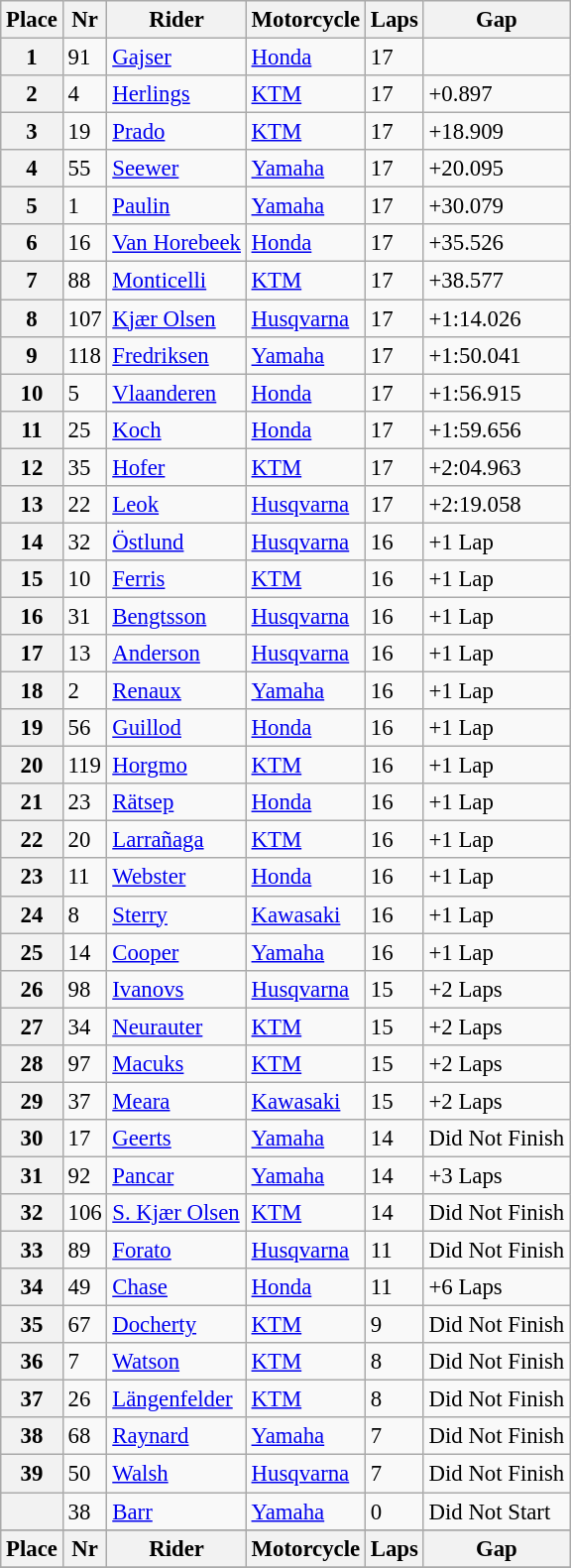<table class="wikitable" style="font-size: 95%">
<tr>
<th>Place</th>
<th>Nr</th>
<th>Rider</th>
<th>Motorcycle</th>
<th>Laps</th>
<th>Gap</th>
</tr>
<tr>
<th>1</th>
<td>91</td>
<td> <a href='#'>Gajser</a></td>
<td><a href='#'>Honda</a></td>
<td>17</td>
<td></td>
</tr>
<tr>
<th>2</th>
<td>4</td>
<td> <a href='#'>Herlings</a></td>
<td><a href='#'>KTM</a></td>
<td>17</td>
<td>+0.897</td>
</tr>
<tr>
<th>3</th>
<td>19</td>
<td> <a href='#'>Prado</a></td>
<td><a href='#'>KTM</a></td>
<td>17</td>
<td>+18.909</td>
</tr>
<tr>
<th>4</th>
<td>55</td>
<td> <a href='#'>Seewer</a></td>
<td><a href='#'>Yamaha</a></td>
<td>17</td>
<td>+20.095</td>
</tr>
<tr>
<th>5</th>
<td>1</td>
<td> <a href='#'>Paulin</a></td>
<td><a href='#'>Yamaha</a></td>
<td>17</td>
<td>+30.079</td>
</tr>
<tr>
<th>6</th>
<td>16</td>
<td> <a href='#'>Van Horebeek</a></td>
<td><a href='#'>Honda</a></td>
<td>17</td>
<td>+35.526</td>
</tr>
<tr>
<th>7</th>
<td>88</td>
<td> <a href='#'>Monticelli</a></td>
<td><a href='#'>KTM</a></td>
<td>17</td>
<td>+38.577</td>
</tr>
<tr>
<th>8</th>
<td>107</td>
<td> <a href='#'>Kjær Olsen</a></td>
<td><a href='#'>Husqvarna</a></td>
<td>17</td>
<td>+1:14.026</td>
</tr>
<tr>
<th>9</th>
<td>118</td>
<td> <a href='#'>Fredriksen</a></td>
<td><a href='#'>Yamaha</a></td>
<td>17</td>
<td>+1:50.041</td>
</tr>
<tr>
<th>10</th>
<td>5</td>
<td> <a href='#'>Vlaanderen</a></td>
<td><a href='#'>Honda</a></td>
<td>17</td>
<td>+1:56.915</td>
</tr>
<tr>
<th>11</th>
<td>25</td>
<td> <a href='#'>Koch</a></td>
<td><a href='#'>Honda</a></td>
<td>17</td>
<td>+1:59.656</td>
</tr>
<tr>
<th>12</th>
<td>35</td>
<td> <a href='#'>Hofer</a></td>
<td><a href='#'>KTM</a></td>
<td>17</td>
<td>+2:04.963</td>
</tr>
<tr>
<th>13</th>
<td>22</td>
<td> <a href='#'>Leok</a></td>
<td><a href='#'>Husqvarna</a></td>
<td>17</td>
<td>+2:19.058</td>
</tr>
<tr>
<th>14</th>
<td>32</td>
<td> <a href='#'>Östlund</a></td>
<td><a href='#'>Husqvarna</a></td>
<td>16</td>
<td>+1 Lap</td>
</tr>
<tr>
<th>15</th>
<td>10</td>
<td> <a href='#'>Ferris</a></td>
<td><a href='#'>KTM</a></td>
<td>16</td>
<td>+1 Lap</td>
</tr>
<tr>
<th>16</th>
<td>31</td>
<td> <a href='#'>Bengtsson</a></td>
<td><a href='#'>Husqvarna</a></td>
<td>16</td>
<td>+1 Lap</td>
</tr>
<tr>
<th>17</th>
<td>13</td>
<td> <a href='#'>Anderson</a></td>
<td><a href='#'>Husqvarna</a></td>
<td>16</td>
<td>+1 Lap</td>
</tr>
<tr>
<th>18</th>
<td>2</td>
<td> <a href='#'>Renaux</a></td>
<td><a href='#'>Yamaha</a></td>
<td>16</td>
<td>+1 Lap</td>
</tr>
<tr>
<th>19</th>
<td>56</td>
<td> <a href='#'>Guillod</a></td>
<td><a href='#'>Honda</a></td>
<td>16</td>
<td>+1 Lap</td>
</tr>
<tr>
<th>20</th>
<td>119</td>
<td> <a href='#'>Horgmo</a></td>
<td><a href='#'>KTM</a></td>
<td>16</td>
<td>+1 Lap</td>
</tr>
<tr>
<th>21</th>
<td>23</td>
<td> <a href='#'>Rätsep</a></td>
<td><a href='#'>Honda</a></td>
<td>16</td>
<td>+1 Lap</td>
</tr>
<tr>
<th>22</th>
<td>20</td>
<td> <a href='#'>Larrañaga</a></td>
<td><a href='#'>KTM</a></td>
<td>16</td>
<td>+1 Lap</td>
</tr>
<tr>
<th>23</th>
<td>11</td>
<td> <a href='#'>Webster</a></td>
<td><a href='#'>Honda</a></td>
<td>16</td>
<td>+1 Lap</td>
</tr>
<tr>
<th>24</th>
<td>8</td>
<td> <a href='#'>Sterry</a></td>
<td><a href='#'>Kawasaki</a></td>
<td>16</td>
<td>+1 Lap</td>
</tr>
<tr>
<th>25</th>
<td>14</td>
<td> <a href='#'>Cooper</a></td>
<td><a href='#'>Yamaha</a></td>
<td>16</td>
<td>+1 Lap</td>
</tr>
<tr>
<th>26</th>
<td>98</td>
<td> <a href='#'>Ivanovs</a></td>
<td><a href='#'>Husqvarna</a></td>
<td>15</td>
<td>+2 Laps</td>
</tr>
<tr>
<th>27</th>
<td>34</td>
<td> <a href='#'>Neurauter</a></td>
<td><a href='#'>KTM</a></td>
<td>15</td>
<td>+2 Laps</td>
</tr>
<tr>
<th>28</th>
<td>97</td>
<td> <a href='#'>Macuks</a></td>
<td><a href='#'>KTM</a></td>
<td>15</td>
<td>+2 Laps</td>
</tr>
<tr>
<th>29</th>
<td>37</td>
<td> <a href='#'>Meara</a></td>
<td><a href='#'>Kawasaki</a></td>
<td>15</td>
<td>+2 Laps</td>
</tr>
<tr>
<th>30</th>
<td>17</td>
<td> <a href='#'>Geerts</a></td>
<td><a href='#'>Yamaha</a></td>
<td>14</td>
<td>Did Not Finish</td>
</tr>
<tr>
<th>31</th>
<td>92</td>
<td> <a href='#'>Pancar</a></td>
<td><a href='#'>Yamaha</a></td>
<td>14</td>
<td>+3 Laps</td>
</tr>
<tr>
<th>32</th>
<td>106</td>
<td> <a href='#'>S. Kjær Olsen</a></td>
<td><a href='#'>KTM</a></td>
<td>14</td>
<td>Did Not Finish</td>
</tr>
<tr>
<th>33</th>
<td>89</td>
<td> <a href='#'>Forato</a></td>
<td><a href='#'>Husqvarna</a></td>
<td>11</td>
<td>Did Not Finish</td>
</tr>
<tr>
<th>34</th>
<td>49</td>
<td> <a href='#'>Chase</a></td>
<td><a href='#'>Honda</a></td>
<td>11</td>
<td>+6 Laps</td>
</tr>
<tr>
<th>35</th>
<td>67</td>
<td> <a href='#'>Docherty</a></td>
<td><a href='#'>KTM</a></td>
<td>9</td>
<td>Did Not Finish</td>
</tr>
<tr>
<th>36</th>
<td>7</td>
<td> <a href='#'>Watson</a></td>
<td><a href='#'>KTM</a></td>
<td>8</td>
<td>Did Not Finish</td>
</tr>
<tr>
<th>37</th>
<td>26</td>
<td> <a href='#'>Längenfelder</a></td>
<td><a href='#'>KTM</a></td>
<td>8</td>
<td>Did Not Finish</td>
</tr>
<tr>
<th>38</th>
<td>68</td>
<td> <a href='#'>Raynard</a></td>
<td><a href='#'>Yamaha</a></td>
<td>7</td>
<td>Did Not Finish</td>
</tr>
<tr>
<th>39</th>
<td>50</td>
<td> <a href='#'>Walsh</a></td>
<td><a href='#'>Husqvarna</a></td>
<td>7</td>
<td>Did Not Finish</td>
</tr>
<tr>
<th></th>
<td>38</td>
<td> <a href='#'>Barr</a></td>
<td><a href='#'>Yamaha</a></td>
<td>0</td>
<td>Did Not Start</td>
</tr>
<tr>
</tr>
<tr>
<th>Place</th>
<th>Nr</th>
<th>Rider</th>
<th>Motorcycle</th>
<th>Laps</th>
<th>Gap</th>
</tr>
<tr>
</tr>
</table>
